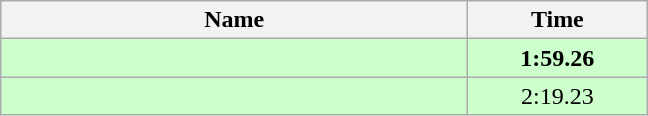<table class="wikitable" style="text-align:center;">
<tr>
<th style="width:19em">Name</th>
<th style="width:7em">Time</th>
</tr>
<tr bgcolor=ccffcc>
<td align=left><strong></strong></td>
<td><strong>1:59.26</strong></td>
</tr>
<tr bgcolor=ccffcc>
<td align=left></td>
<td>2:19.23</td>
</tr>
</table>
